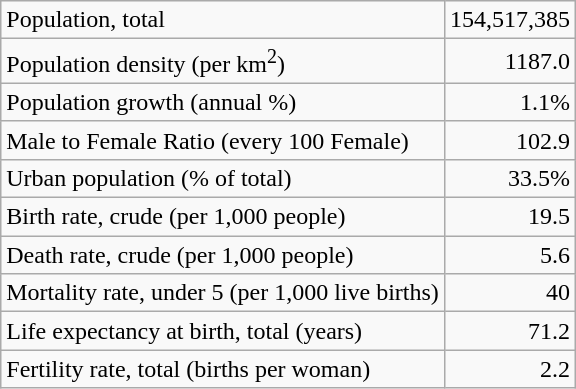<table class="wikitable">
<tr>
<td>Population, total</td>
<td style="text-align: right;">154,517,385</td>
</tr>
<tr>
<td>Population density (per km<sup>2</sup>)</td>
<td style="text-align: right;">1187.0</td>
</tr>
<tr>
<td>Population growth (annual %)</td>
<td style="text-align: right;">1.1%</td>
</tr>
<tr>
<td>Male to Female Ratio (every 100 Female)</td>
<td style="text-align: right;">102.9</td>
</tr>
<tr>
<td>Urban population (% of total)</td>
<td style="text-align: right;">33.5%</td>
</tr>
<tr>
<td>Birth rate, crude (per 1,000 people)</td>
<td style="text-align: right;">19.5</td>
</tr>
<tr>
<td>Death rate, crude (per 1,000 people)</td>
<td style="text-align: right;">5.6</td>
</tr>
<tr>
<td>Mortality rate, under 5 (per 1,000 live births)</td>
<td style="text-align: right;">40</td>
</tr>
<tr>
<td>Life expectancy at birth, total (years)</td>
<td style="text-align: right;">71.2</td>
</tr>
<tr>
<td>Fertility rate, total (births per woman)</td>
<td style="text-align: right;">2.2</td>
</tr>
</table>
